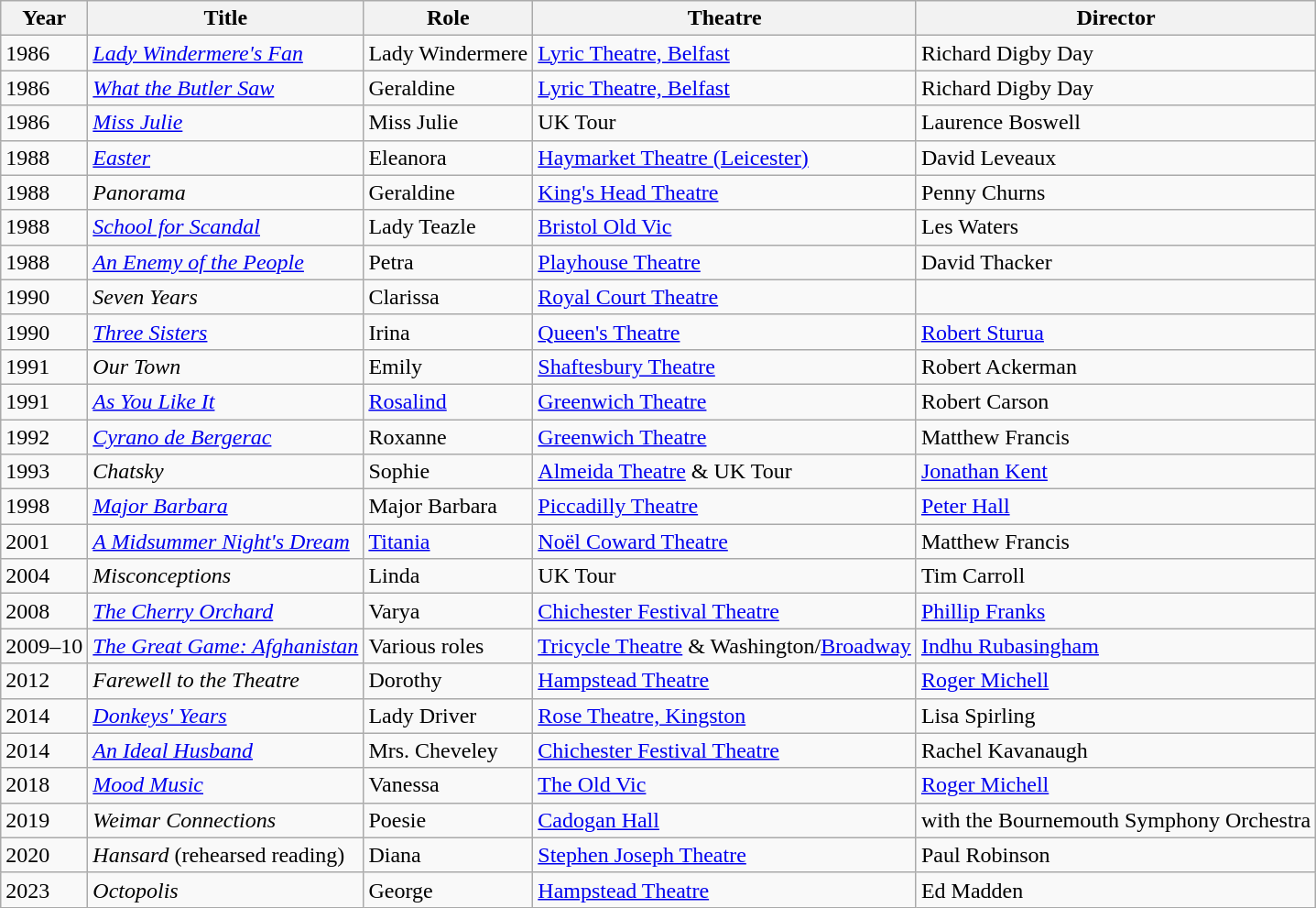<table class="wikitable sortable">
<tr>
<th>Year</th>
<th>Title</th>
<th>Role</th>
<th>Theatre</th>
<th>Director</th>
</tr>
<tr>
<td>1986</td>
<td><em><a href='#'>Lady Windermere's Fan</a></em></td>
<td>Lady Windermere</td>
<td><a href='#'>Lyric Theatre, Belfast</a></td>
<td>Richard Digby Day</td>
</tr>
<tr>
<td>1986</td>
<td><em><a href='#'>What the Butler Saw</a></em></td>
<td>Geraldine</td>
<td><a href='#'>Lyric Theatre, Belfast</a></td>
<td>Richard Digby Day</td>
</tr>
<tr>
<td>1986</td>
<td><em><a href='#'>Miss Julie</a></em></td>
<td>Miss Julie</td>
<td>UK Tour</td>
<td>Laurence Boswell</td>
</tr>
<tr>
<td>1988</td>
<td><em><a href='#'>Easter</a></em></td>
<td>Eleanora</td>
<td><a href='#'>Haymarket Theatre (Leicester)</a></td>
<td>David Leveaux</td>
</tr>
<tr>
<td>1988</td>
<td><em>Panorama</em></td>
<td>Geraldine</td>
<td><a href='#'>King's Head Theatre</a></td>
<td>Penny Churns</td>
</tr>
<tr>
<td>1988</td>
<td><em><a href='#'>School for Scandal</a></em></td>
<td>Lady Teazle</td>
<td><a href='#'>Bristol Old Vic</a></td>
<td>Les Waters</td>
</tr>
<tr>
<td>1988</td>
<td><em><a href='#'>An Enemy of the People</a></em></td>
<td>Petra</td>
<td><a href='#'>Playhouse Theatre</a></td>
<td>David Thacker</td>
</tr>
<tr>
<td>1990</td>
<td><em>Seven Years</em></td>
<td>Clarissa</td>
<td><a href='#'>Royal Court Theatre</a></td>
<td></td>
</tr>
<tr>
<td>1990</td>
<td><em><a href='#'>Three Sisters</a></em></td>
<td>Irina</td>
<td><a href='#'>Queen's Theatre</a></td>
<td><a href='#'>Robert Sturua</a></td>
</tr>
<tr>
<td>1991</td>
<td><em>Our Town</em></td>
<td>Emily</td>
<td><a href='#'>Shaftesbury Theatre</a></td>
<td>Robert Ackerman</td>
</tr>
<tr>
<td>1991</td>
<td><em><a href='#'>As You Like It</a></em></td>
<td><a href='#'>Rosalind</a></td>
<td><a href='#'>Greenwich Theatre</a></td>
<td>Robert Carson</td>
</tr>
<tr>
<td>1992</td>
<td><em><a href='#'>Cyrano de Bergerac</a></em></td>
<td>Roxanne</td>
<td><a href='#'>Greenwich Theatre</a></td>
<td>Matthew Francis</td>
</tr>
<tr>
<td>1993</td>
<td><em>Chatsky</em></td>
<td>Sophie</td>
<td><a href='#'>Almeida Theatre</a> & UK Tour</td>
<td><a href='#'>Jonathan Kent</a></td>
</tr>
<tr>
<td>1998</td>
<td><em><a href='#'>Major Barbara</a></em></td>
<td>Major Barbara</td>
<td><a href='#'>Piccadilly Theatre</a></td>
<td><a href='#'>Peter Hall</a></td>
</tr>
<tr>
<td>2001</td>
<td><em><a href='#'>A Midsummer Night's Dream</a></em></td>
<td><a href='#'>Titania</a></td>
<td><a href='#'>Noël Coward Theatre</a></td>
<td>Matthew Francis</td>
</tr>
<tr>
<td>2004</td>
<td><em>Misconceptions</em></td>
<td>Linda</td>
<td>UK Tour</td>
<td>Tim Carroll</td>
</tr>
<tr>
<td>2008</td>
<td><em><a href='#'>The Cherry Orchard</a></em></td>
<td>Varya</td>
<td><a href='#'>Chichester Festival Theatre</a></td>
<td><a href='#'>Phillip Franks</a></td>
</tr>
<tr>
<td>2009–10</td>
<td><em><a href='#'>The Great Game: Afghanistan</a></em></td>
<td>Various roles</td>
<td><a href='#'>Tricycle Theatre</a> & Washington/<a href='#'>Broadway</a></td>
<td><a href='#'>Indhu Rubasingham</a></td>
</tr>
<tr>
<td>2012</td>
<td><em>Farewell to the Theatre</em></td>
<td>Dorothy</td>
<td><a href='#'>Hampstead Theatre</a></td>
<td><a href='#'>Roger Michell</a></td>
</tr>
<tr>
<td>2014</td>
<td><em><a href='#'>Donkeys' Years</a></em></td>
<td>Lady Driver</td>
<td><a href='#'>Rose Theatre, Kingston</a></td>
<td>Lisa Spirling</td>
</tr>
<tr>
<td>2014</td>
<td><em><a href='#'>An Ideal Husband</a></em></td>
<td>Mrs. Cheveley</td>
<td><a href='#'>Chichester Festival Theatre</a></td>
<td>Rachel Kavanaugh</td>
</tr>
<tr>
<td>2018</td>
<td><em><a href='#'>Mood Music</a></em></td>
<td>Vanessa</td>
<td><a href='#'>The Old Vic</a></td>
<td><a href='#'>Roger Michell</a></td>
</tr>
<tr>
<td>2019</td>
<td><em>Weimar Connections</em></td>
<td>Poesie</td>
<td><a href='#'>Cadogan Hall</a></td>
<td>with the Bournemouth Symphony Orchestra</td>
</tr>
<tr>
<td>2020</td>
<td><em>Hansard</em> (rehearsed reading)</td>
<td>Diana</td>
<td><a href='#'>Stephen Joseph Theatre</a></td>
<td>Paul Robinson</td>
</tr>
<tr>
<td>2023</td>
<td><em>Octopolis</em></td>
<td>George</td>
<td><a href='#'>Hampstead Theatre</a></td>
<td>Ed Madden</td>
</tr>
</table>
